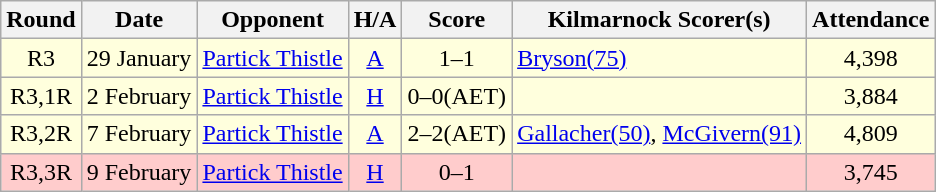<table class="wikitable" style="text-align:center">
<tr>
<th>Round</th>
<th>Date</th>
<th>Opponent</th>
<th>H/A</th>
<th>Score</th>
<th>Kilmarnock Scorer(s)</th>
<th>Attendance</th>
</tr>
<tr bgcolor=#FFFFDD>
<td>R3</td>
<td align=left>29 January</td>
<td align=left><a href='#'>Partick Thistle</a></td>
<td><a href='#'>A</a></td>
<td>1–1</td>
<td align=left><a href='#'>Bryson(75)</a></td>
<td>4,398</td>
</tr>
<tr bgcolor=#FFFFDD>
<td>R3,1R</td>
<td align=left>2 February</td>
<td align=left><a href='#'>Partick Thistle</a></td>
<td><a href='#'>H</a></td>
<td>0–0(AET)</td>
<td align=left></td>
<td>3,884</td>
</tr>
<tr bgcolor=#FFFFDD>
<td>R3,2R</td>
<td align=left>7 February</td>
<td align=left><a href='#'>Partick Thistle</a></td>
<td><a href='#'>A</a></td>
<td>2–2(AET)</td>
<td align=left><a href='#'>Gallacher(50)</a>, <a href='#'>McGivern(91)</a></td>
<td>4,809</td>
</tr>
<tr bgcolor=#FFCCCC>
<td>R3,3R</td>
<td align=left>9 February</td>
<td align=left><a href='#'>Partick Thistle</a></td>
<td><a href='#'>H</a></td>
<td>0–1</td>
<td align=left></td>
<td>3,745</td>
</tr>
</table>
